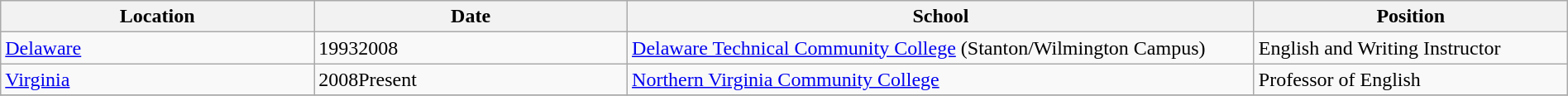<table class="wikitable" style="width:100%;">
<tr>
<th style="width:20%;">Location</th>
<th style="width:20%;">Date</th>
<th style="width:40%;">School</th>
<th style="width:20%;">Position</th>
</tr>
<tr>
<td><a href='#'>Delaware</a></td>
<td>19932008</td>
<td><a href='#'>Delaware Technical Community College</a>  (Stanton/Wilmington Campus)</td>
<td>English and Writing Instructor</td>
</tr>
<tr>
<td><a href='#'>Virginia</a></td>
<td>2008Present</td>
<td><a href='#'>Northern Virginia Community College</a></td>
<td>Professor of English</td>
</tr>
<tr>
</tr>
</table>
